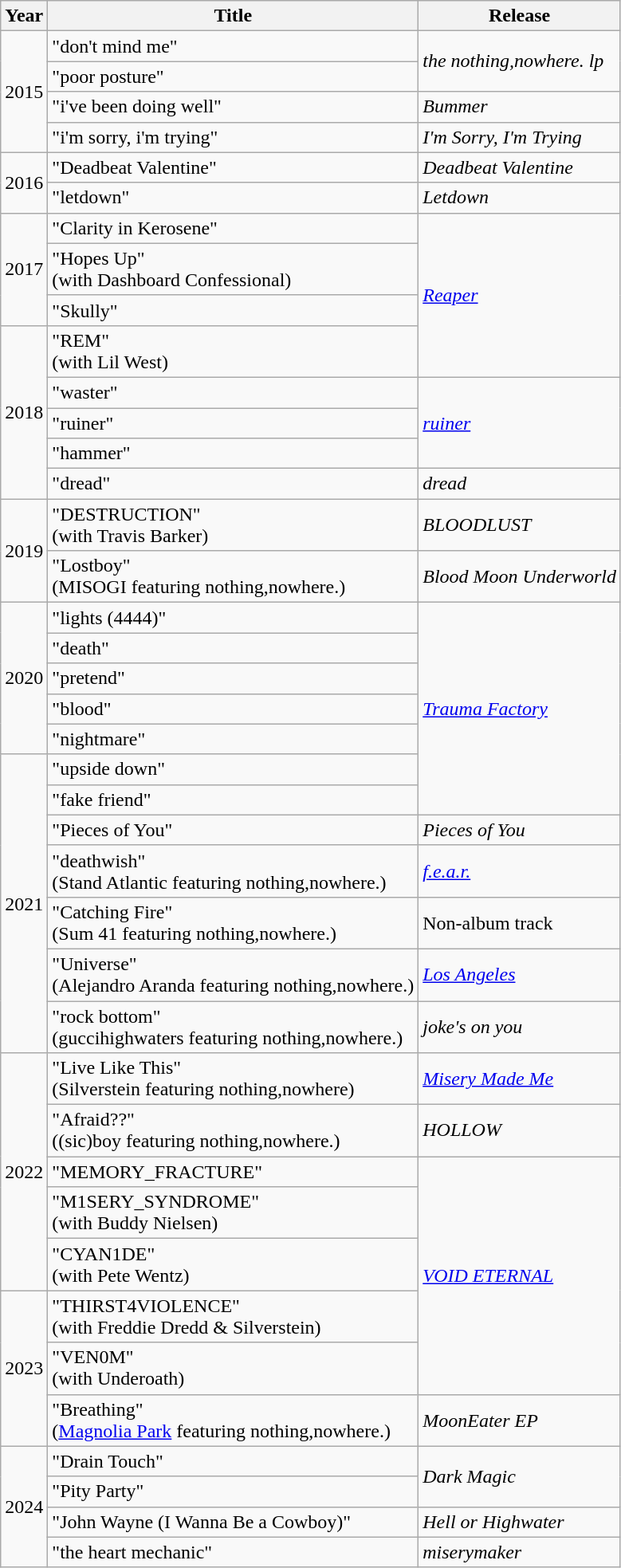<table class="wikitable">
<tr>
<th>Year</th>
<th>Title</th>
<th>Release</th>
</tr>
<tr>
<td rowspan="4">2015</td>
<td>"don't mind me"</td>
<td rowspan="2"><em>the nothing,nowhere. lp</em></td>
</tr>
<tr>
<td>"poor posture"</td>
</tr>
<tr>
<td>"i've been doing well"</td>
<td><em>Bummer</em></td>
</tr>
<tr>
<td>"i'm sorry, i'm trying"</td>
<td><em>I'm Sorry, I'm Trying</em></td>
</tr>
<tr>
<td rowspan="2">2016</td>
<td>"Deadbeat Valentine"</td>
<td><em>Deadbeat Valentine</em></td>
</tr>
<tr>
<td>"letdown"</td>
<td><em>Letdown</em></td>
</tr>
<tr>
<td rowspan="3">2017</td>
<td>"Clarity in Kerosene"</td>
<td rowspan="4"><em><a href='#'>Reaper</a></em></td>
</tr>
<tr>
<td>"Hopes Up"<br>(with Dashboard Confessional)</td>
</tr>
<tr>
<td>"Skully"</td>
</tr>
<tr>
<td rowspan="5">2018</td>
<td>"REM"<br>(with Lil West)</td>
</tr>
<tr>
<td>"waster"</td>
<td rowspan="3"><em><a href='#'>ruiner</a></em></td>
</tr>
<tr>
<td>"ruiner"</td>
</tr>
<tr>
<td>"hammer"</td>
</tr>
<tr>
<td>"dread"</td>
<td><em>dread</em></td>
</tr>
<tr>
<td rowspan="2">2019</td>
<td>"DESTRUCTION"<br>(with Travis Barker)</td>
<td><em>BLOODLUST</em></td>
</tr>
<tr>
<td>"Lostboy"<br>(MISOGI featuring nothing,nowhere.)</td>
<td><em>Blood Moon Underworld</em></td>
</tr>
<tr>
<td rowspan="5">2020</td>
<td>"lights (4444)"</td>
<td rowspan="7"><em><a href='#'>Trauma Factory</a></em></td>
</tr>
<tr>
<td>"death"</td>
</tr>
<tr>
<td>"pretend"</td>
</tr>
<tr>
<td>"blood"</td>
</tr>
<tr>
<td>"nightmare"</td>
</tr>
<tr>
<td rowspan="7">2021</td>
<td>"upside down"</td>
</tr>
<tr>
<td>"fake friend"</td>
</tr>
<tr>
<td>"Pieces of You"</td>
<td><em>Pieces of You</em></td>
</tr>
<tr>
<td>"deathwish"<br>(Stand Atlantic featuring nothing,nowhere.)</td>
<td><em><a href='#'>f.e.a.r.</a></em></td>
</tr>
<tr>
<td>"Catching Fire"<br>(Sum 41 featuring nothing,nowhere.)</td>
<td>Non-album track</td>
</tr>
<tr>
<td>"Universe"<br>(Alejandro Aranda featuring nothing,nowhere.)</td>
<td><em><a href='#'>Los Angeles</a></em></td>
</tr>
<tr>
<td>"rock bottom"<br>(guccihighwaters featuring nothing,nowhere.)</td>
<td><em>joke's on you</em></td>
</tr>
<tr>
<td rowspan="5">2022</td>
<td>"Live Like This"<br>(Silverstein featuring nothing,nowhere)</td>
<td><em><a href='#'>Misery Made Me</a></em></td>
</tr>
<tr>
<td>"Afraid??"<br>((sic)boy featuring nothing,nowhere.)</td>
<td><em>HOLLOW</em></td>
</tr>
<tr>
<td>"MEMORY_FRACTURE"</td>
<td rowspan="5"><em><a href='#'>VOID ETERNAL</a></em></td>
</tr>
<tr>
<td>"M1SERY_SYNDROME"<br>(with Buddy Nielsen)</td>
</tr>
<tr>
<td>"CYAN1DE"<br>(with Pete Wentz)</td>
</tr>
<tr>
<td rowspan="3">2023</td>
<td>"THIRST4VIOLENCE"<br>(with Freddie Dredd & Silverstein)</td>
</tr>
<tr>
<td>"VEN0M"<br>(with Underoath)</td>
</tr>
<tr>
<td>"Breathing"<br>(<a href='#'>Magnolia Park</a> featuring nothing,nowhere.)</td>
<td><em>MoonEater EP</em></td>
</tr>
<tr>
<td rowspan="4">2024</td>
<td>"Drain Touch"</td>
<td rowspan="2"><em>Dark Magic</em></td>
</tr>
<tr>
<td>"Pity Party"</td>
</tr>
<tr>
<td>"John Wayne (I Wanna Be a Cowboy)"</td>
<td><em>Hell or Highwater</em></td>
</tr>
<tr>
<td>"the heart mechanic"</td>
<td><em>miserymaker</em></td>
</tr>
</table>
